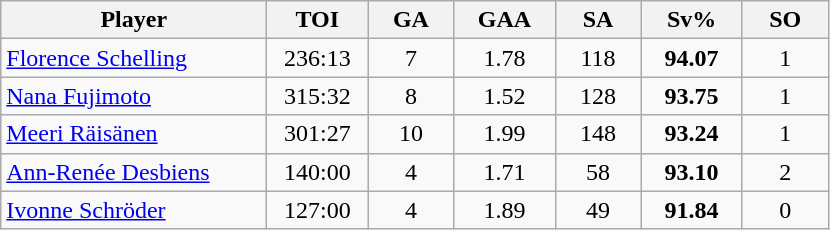<table class="wikitable sortable" style="text-align:center;">
<tr>
<th style="width:170px;">Player</th>
<th style="width:60px;">TOI</th>
<th style="width:50px;">GA</th>
<th style="width:60px;">GAA</th>
<th style="width:50px;">SA</th>
<th style="width:60px;">Sv%</th>
<th style="width:50px;">SO</th>
</tr>
<tr>
<td style="text-align:left;"> <a href='#'>Florence Schelling</a></td>
<td>236:13</td>
<td>7</td>
<td>1.78</td>
<td>118</td>
<td><strong>94.07</strong></td>
<td>1</td>
</tr>
<tr>
<td style="text-align:left;"> <a href='#'>Nana Fujimoto</a></td>
<td>315:32</td>
<td>8</td>
<td>1.52</td>
<td>128</td>
<td><strong>93.75</strong></td>
<td>1</td>
</tr>
<tr>
<td style="text-align:left;"> <a href='#'>Meeri Räisänen</a></td>
<td>301:27</td>
<td>10</td>
<td>1.99</td>
<td>148</td>
<td><strong>93.24</strong></td>
<td>1</td>
</tr>
<tr>
<td style="text-align:left;"> <a href='#'>Ann-Renée Desbiens</a></td>
<td>140:00</td>
<td>4</td>
<td>1.71</td>
<td>58</td>
<td><strong>93.10</strong></td>
<td>2</td>
</tr>
<tr>
<td style="text-align:left;"> <a href='#'>Ivonne Schröder</a></td>
<td>127:00</td>
<td>4</td>
<td>1.89</td>
<td>49</td>
<td><strong>91.84</strong></td>
<td>0</td>
</tr>
</table>
